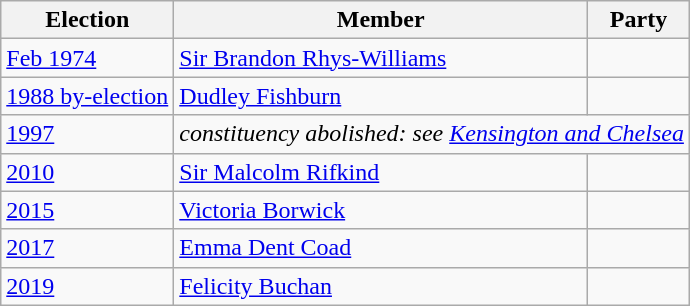<table class="wikitable">
<tr>
<th>Election</th>
<th>Member</th>
<th colspan="2">Party</th>
</tr>
<tr>
<td><a href='#'>Feb 1974</a></td>
<td><a href='#'>Sir Brandon Rhys-Williams</a></td>
<td></td>
</tr>
<tr>
<td><a href='#'>1988 by-election</a></td>
<td><a href='#'>Dudley Fishburn</a></td>
<td></td>
</tr>
<tr>
<td><a href='#'>1997</a></td>
<td colspan="3"><em>constituency abolished: see <a href='#'>Kensington and Chelsea</a></em></td>
</tr>
<tr>
<td><a href='#'>2010</a></td>
<td><a href='#'>Sir Malcolm Rifkind</a></td>
<td></td>
</tr>
<tr>
<td><a href='#'>2015</a></td>
<td><a href='#'>Victoria Borwick</a></td>
<td></td>
</tr>
<tr>
<td><a href='#'>2017</a></td>
<td><a href='#'>Emma Dent Coad</a></td>
<td></td>
</tr>
<tr>
<td><a href='#'>2019</a></td>
<td><a href='#'>Felicity Buchan</a></td>
<td></td>
</tr>
</table>
